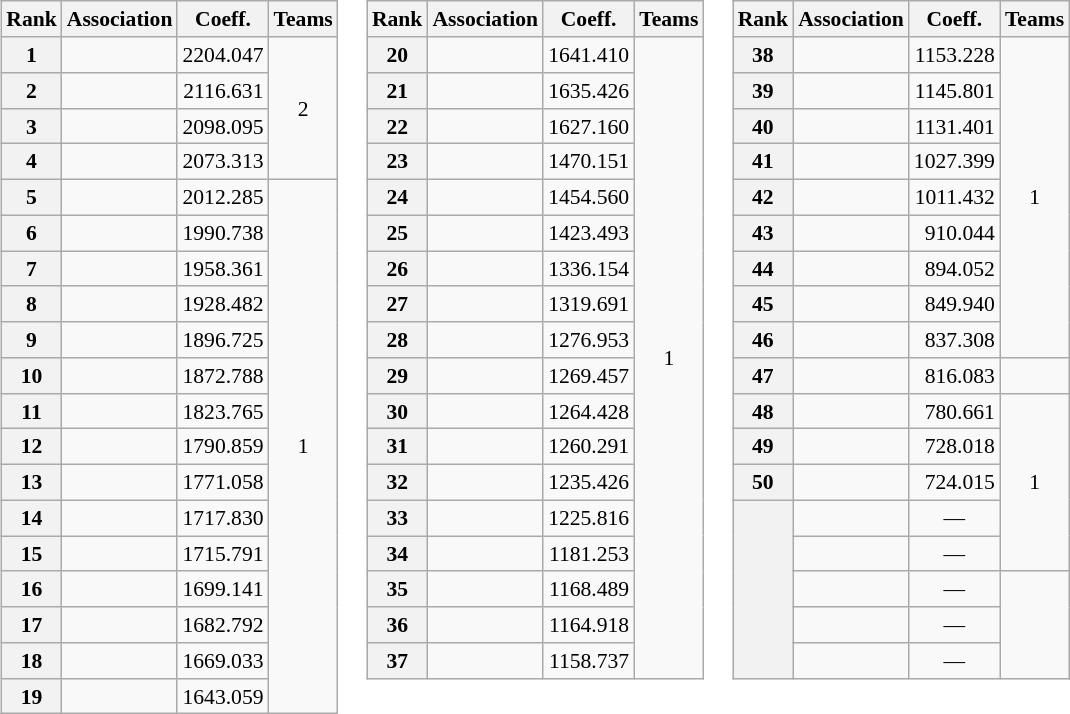<table>
<tr style="vertical-align: top; font-size: 90%;">
<td><br><table class="wikitable">
<tr>
<th>Rank</th>
<th>Association</th>
<th>Coeff.</th>
<th>Teams</th>
</tr>
<tr>
<th>1</th>
<td></td>
<td align=right>2204.047</td>
<td align=center rowspan=4>2</td>
</tr>
<tr>
<th>2</th>
<td> </td>
<td align=right>2116.631</td>
</tr>
<tr>
<th>3</th>
<td></td>
<td align=right>2098.095</td>
</tr>
<tr>
<th>4</th>
<td></td>
<td align=right>2073.313</td>
</tr>
<tr>
<th>5</th>
<td></td>
<td align=right>2012.285</td>
<td align=center rowspan=15>1</td>
</tr>
<tr>
<th>6</th>
<td></td>
<td align=right>1990.738</td>
</tr>
<tr>
<th>7</th>
<td></td>
<td align=right>1958.361</td>
</tr>
<tr>
<th>8</th>
<td></td>
<td align=right>1928.482</td>
</tr>
<tr>
<th>9</th>
<td></td>
<td align=right>1896.725</td>
</tr>
<tr>
<th>10</th>
<td></td>
<td align=right>1872.788</td>
</tr>
<tr>
<th>11</th>
<td></td>
<td align=right>1823.765</td>
</tr>
<tr>
<th>12</th>
<td></td>
<td align=right>1790.859</td>
</tr>
<tr>
<th>13</th>
<td></td>
<td align=right>1771.058</td>
</tr>
<tr>
<th>14</th>
<td></td>
<td align=right>1717.830</td>
</tr>
<tr>
<th>15</th>
<td></td>
<td align=right>1715.791</td>
</tr>
<tr>
<th>16</th>
<td></td>
<td align=right>1699.141</td>
</tr>
<tr>
<th>17</th>
<td></td>
<td align=right>1682.792</td>
</tr>
<tr>
<th>18</th>
<td></td>
<td align=right>1669.033</td>
</tr>
<tr>
<th>19</th>
<td></td>
<td align=right>1643.059</td>
</tr>
</table>
</td>
<td><br><table class="wikitable">
<tr>
<th>Rank</th>
<th>Association</th>
<th>Coeff.</th>
<th>Teams</th>
</tr>
<tr>
<th>20</th>
<td></td>
<td align=right>1641.410</td>
<td align=center rowspan=19>1</td>
</tr>
<tr>
<th>21</th>
<td></td>
<td align=right>1635.426</td>
</tr>
<tr>
<th>22</th>
<td></td>
<td align=right>1627.160</td>
</tr>
<tr>
<th>23</th>
<td></td>
<td align=right>1470.151</td>
</tr>
<tr>
<th>24</th>
<td></td>
<td align=right>1454.560</td>
</tr>
<tr>
<th>25</th>
<td></td>
<td align=right>1423.493</td>
</tr>
<tr>
<th>26</th>
<td></td>
<td align=right>1336.154</td>
</tr>
<tr>
<th>27</th>
<td></td>
<td align=right>1319.691</td>
</tr>
<tr>
<th>28</th>
<td></td>
<td align=right>1276.953</td>
</tr>
<tr>
<th>29</th>
<td></td>
<td align=right>1269.457</td>
</tr>
<tr>
<th>30</th>
<td></td>
<td align=right>1264.428</td>
</tr>
<tr>
<th>31</th>
<td></td>
<td align=right>1260.291</td>
</tr>
<tr>
<th>32</th>
<td></td>
<td align=right>1235.426</td>
</tr>
<tr>
<th>33</th>
<td></td>
<td align=right>1225.816</td>
</tr>
<tr>
<th>34</th>
<td></td>
<td align=right>1181.253</td>
</tr>
<tr>
<th>35</th>
<td></td>
<td align=right>1168.489</td>
</tr>
<tr>
<th>36</th>
<td></td>
<td align=right>1164.918</td>
</tr>
<tr>
<th>37</th>
<td></td>
<td align=right>1158.737</td>
</tr>
</table>
</td>
<td><br><table class="wikitable">
<tr>
<th>Rank</th>
<th>Association</th>
<th>Coeff.</th>
<th>Teams</th>
</tr>
<tr>
<th>38</th>
<td></td>
<td align=right>1153.228</td>
<td align=center rowspan=9>1</td>
</tr>
<tr>
<th>39</th>
<td></td>
<td align=right>1145.801</td>
</tr>
<tr>
<th>40</th>
<td></td>
<td align=right>1131.401</td>
</tr>
<tr>
<th>41</th>
<td></td>
<td align=right>1027.399</td>
</tr>
<tr>
<th>42</th>
<td></td>
<td align=right>1011.432</td>
</tr>
<tr>
<th>43</th>
<td></td>
<td align=right>910.044</td>
</tr>
<tr>
<th>44</th>
<td></td>
<td align=right>894.052</td>
</tr>
<tr>
<th>45</th>
<td></td>
<td align=right>849.940</td>
</tr>
<tr>
<th>46</th>
<td></td>
<td align=right>837.308</td>
</tr>
<tr>
<th>47</th>
<td></td>
<td align=right>816.083</td>
<td align=center></td>
</tr>
<tr>
<th>48</th>
<td></td>
<td align=right>780.661</td>
<td align=center rowspan=5>1</td>
</tr>
<tr>
<th>49</th>
<td></td>
<td align=right>728.018</td>
</tr>
<tr>
<th>50</th>
<td></td>
<td align=right>724.015</td>
</tr>
<tr>
<th rowspan=5></th>
<td></td>
<td align=center>—</td>
</tr>
<tr>
<td></td>
<td align=center>—</td>
</tr>
<tr>
<td></td>
<td align=center>—</td>
<td align=center rowspan=3></td>
</tr>
<tr>
<td></td>
<td align=center>—</td>
</tr>
<tr>
<td></td>
<td align=center>—</td>
</tr>
</table>
</td>
</tr>
</table>
